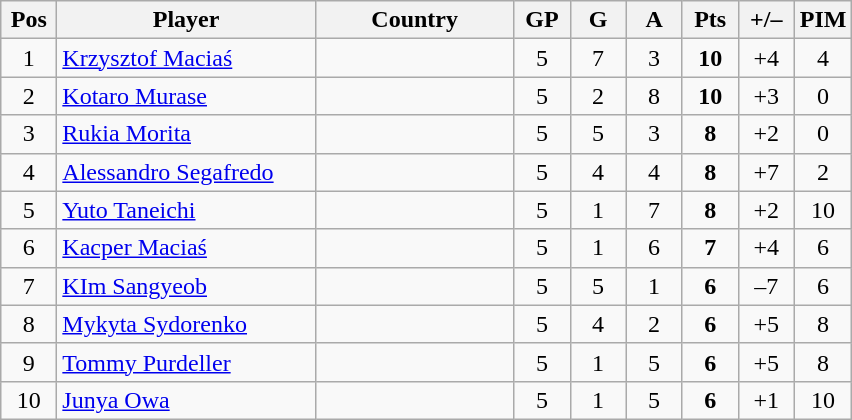<table class="wikitable sortable" style="text-align: center;">
<tr>
<th width=30>Pos</th>
<th width=165>Player</th>
<th width=125>Country</th>
<th width=30>GP</th>
<th width=30>G</th>
<th width=30>A</th>
<th width=30>Pts</th>
<th width=30>+/–</th>
<th width=30>PIM</th>
</tr>
<tr>
<td>1</td>
<td align=left><a href='#'>Krzysztof Maciaś</a></td>
<td align=left></td>
<td>5</td>
<td>7</td>
<td>3</td>
<td><strong>10</strong></td>
<td>+4</td>
<td>4</td>
</tr>
<tr>
<td>2</td>
<td align=left><a href='#'>Kotaro Murase</a></td>
<td align=left></td>
<td>5</td>
<td>2</td>
<td>8</td>
<td><strong>10</strong></td>
<td>+3</td>
<td>0</td>
</tr>
<tr>
<td>3</td>
<td align=left><a href='#'>Rukia Morita</a></td>
<td align=left></td>
<td>5</td>
<td>5</td>
<td>3</td>
<td><strong>8</strong></td>
<td>+2</td>
<td>0</td>
</tr>
<tr>
<td>4</td>
<td align=left><a href='#'>Alessandro Segafredo</a></td>
<td align=left></td>
<td>5</td>
<td>4</td>
<td>4</td>
<td><strong>8</strong></td>
<td>+7</td>
<td>2</td>
</tr>
<tr>
<td>5</td>
<td align=left><a href='#'>Yuto Taneichi</a></td>
<td align=left></td>
<td>5</td>
<td>1</td>
<td>7</td>
<td><strong>8</strong></td>
<td>+2</td>
<td>10</td>
</tr>
<tr>
<td>6</td>
<td align=left><a href='#'>Kacper Maciaś</a></td>
<td align=left></td>
<td>5</td>
<td>1</td>
<td>6</td>
<td><strong>7</strong></td>
<td>+4</td>
<td>6</td>
</tr>
<tr>
<td>7</td>
<td align=left><a href='#'>KIm Sangyeob</a></td>
<td align=left></td>
<td>5</td>
<td>5</td>
<td>1</td>
<td><strong>6</strong></td>
<td>–7</td>
<td>6</td>
</tr>
<tr>
<td>8</td>
<td align=left><a href='#'>Mykyta Sydorenko</a></td>
<td align=left></td>
<td>5</td>
<td>4</td>
<td>2</td>
<td><strong>6</strong></td>
<td>+5</td>
<td>8</td>
</tr>
<tr>
<td>9</td>
<td align=left><a href='#'>Tommy Purdeller</a></td>
<td align=left></td>
<td>5</td>
<td>1</td>
<td>5</td>
<td><strong>6</strong></td>
<td>+5</td>
<td>8</td>
</tr>
<tr>
<td>10</td>
<td align=left><a href='#'>Junya Owa</a></td>
<td align=left></td>
<td>5</td>
<td>1</td>
<td>5</td>
<td><strong>6</strong></td>
<td>+1</td>
<td>10</td>
</tr>
</table>
